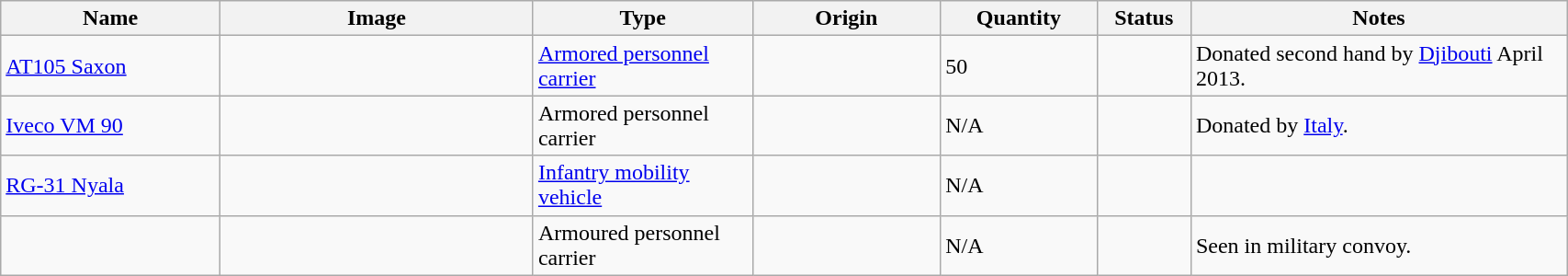<table class="wikitable" style="width:90%;">
<tr>
<th width=14%>Name</th>
<th width=20%>Image</th>
<th width=14%>Type</th>
<th width=12%>Origin</th>
<th width=10%>Quantity</th>
<th width=06%>Status</th>
<th width="24%">Notes</th>
</tr>
<tr>
<td><a href='#'>AT105 Saxon</a></td>
<td></td>
<td><a href='#'>Armored personnel carrier</a></td>
<td></td>
<td>50</td>
<td></td>
<td>Donated second hand by <a href='#'>Djibouti</a> April 2013.</td>
</tr>
<tr>
<td><a href='#'>Iveco VM 90</a></td>
<td></td>
<td>Armored personnel carrier</td>
<td></td>
<td>N/A</td>
<td></td>
<td>Donated by <a href='#'>Italy</a>.</td>
</tr>
<tr>
<td><a href='#'>RG-31 Nyala</a></td>
<td></td>
<td><a href='#'>Infantry mobility vehicle</a></td>
<td></td>
<td>N/A</td>
<td></td>
<td></td>
</tr>
<tr>
<td></td>
<td></td>
<td>Armoured personnel carrier</td>
<td></td>
<td>N/A</td>
<td></td>
<td>Seen in military convoy.</td>
</tr>
</table>
